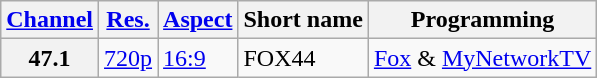<table class="wikitable">
<tr>
<th scope = "col"><a href='#'>Channel</a></th>
<th scope = "col"><a href='#'>Res.</a></th>
<th scope = "col"><a href='#'>Aspect</a></th>
<th scope = "col">Short name</th>
<th scope = "col">Programming</th>
</tr>
<tr>
<th scope = "row">47.1</th>
<td><a href='#'>720p</a></td>
<td><a href='#'>16:9</a></td>
<td>FOX44</td>
<td><a href='#'>Fox</a> & <a href='#'>MyNetworkTV</a></td>
</tr>
</table>
